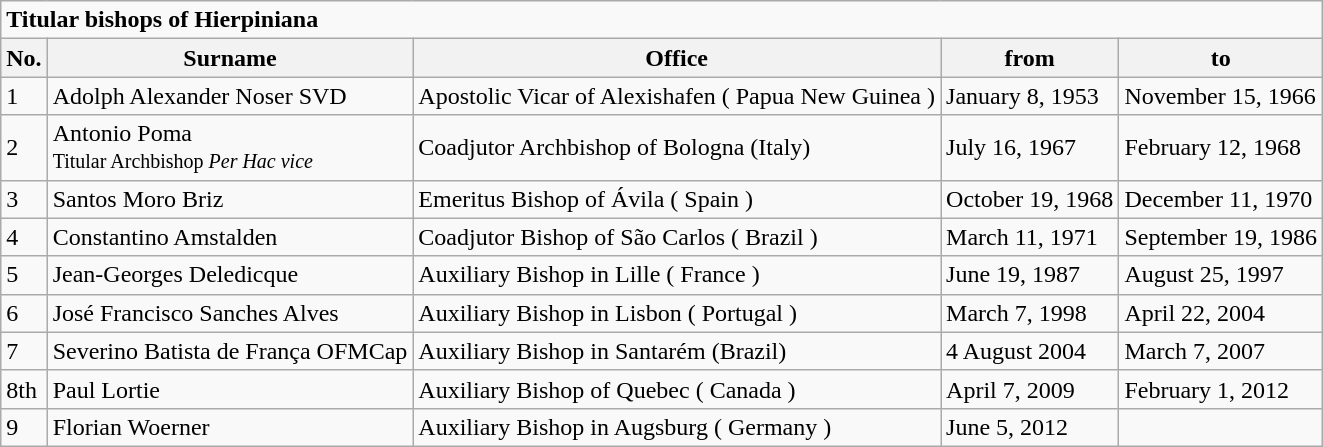<table class="wikitable">
<tr>
<td colspan="5"><strong>Titular bishops of Hierpiniana</strong></td>
</tr>
<tr>
<th><strong>No.</strong></th>
<th><strong>Surname</strong></th>
<th><strong>Office</strong></th>
<th><strong>from</strong></th>
<th><strong>to</strong></th>
</tr>
<tr>
<td>1</td>
<td>Adolph Alexander Noser SVD</td>
<td>Apostolic Vicar of Alexishafen ( Papua New Guinea )</td>
<td>January 8, 1953</td>
<td>November 15, 1966</td>
</tr>
<tr>
<td>2</td>
<td>Antonio Poma<br><small>Titular Archbishop <em>Per Hac vice</em></small></td>
<td>Coadjutor Archbishop of Bologna (Italy)</td>
<td>July 16, 1967</td>
<td>February 12, 1968</td>
</tr>
<tr>
<td>3</td>
<td>Santos Moro Briz</td>
<td>Emeritus Bishop of Ávila ( Spain )</td>
<td>October 19, 1968</td>
<td>December 11, 1970</td>
</tr>
<tr>
<td>4</td>
<td>Constantino Amstalden</td>
<td>Coadjutor Bishop of São Carlos ( Brazil )</td>
<td>March 11, 1971</td>
<td>September 19, 1986</td>
</tr>
<tr>
<td>5</td>
<td>Jean-Georges Deledicque</td>
<td>Auxiliary Bishop in Lille ( France )</td>
<td>June 19, 1987</td>
<td>August 25, 1997</td>
</tr>
<tr>
<td>6</td>
<td>José Francisco Sanches Alves</td>
<td>Auxiliary Bishop in Lisbon ( Portugal )</td>
<td>March 7, 1998</td>
<td>April 22, 2004</td>
</tr>
<tr>
<td>7</td>
<td>Severino Batista de França OFMCap</td>
<td>Auxiliary Bishop in Santarém (Brazil)</td>
<td>4 August 2004</td>
<td>March 7, 2007</td>
</tr>
<tr>
<td>8th</td>
<td>Paul Lortie</td>
<td>Auxiliary Bishop of Quebec ( Canada )</td>
<td>April 7, 2009</td>
<td>February 1, 2012</td>
</tr>
<tr>
<td>9</td>
<td>Florian Woerner</td>
<td>Auxiliary Bishop in Augsburg ( Germany )</td>
<td>June 5, 2012</td>
<td></td>
</tr>
</table>
